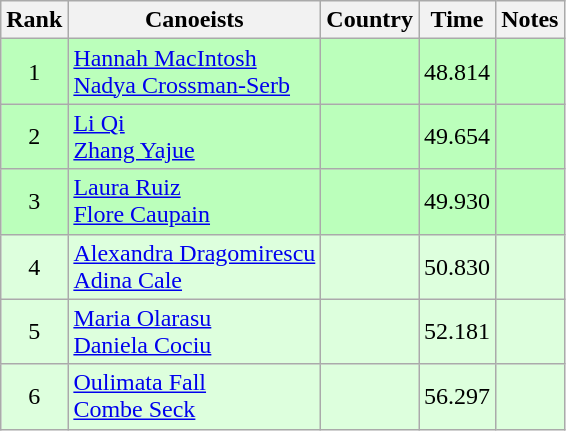<table class="wikitable" style="text-align:center">
<tr>
<th>Rank</th>
<th>Canoeists</th>
<th>Country</th>
<th>Time</th>
<th>Notes</th>
</tr>
<tr bgcolor=bbffbb>
<td>1</td>
<td align="left"><a href='#'>Hannah MacIntosh</a><br><a href='#'>Nadya Crossman-Serb</a></td>
<td align="left"></td>
<td>48.814</td>
<td></td>
</tr>
<tr bgcolor=bbffbb>
<td>2</td>
<td align="left"><a href='#'>Li Qi</a><br><a href='#'>Zhang Yajue</a></td>
<td align="left"></td>
<td>49.654</td>
<td></td>
</tr>
<tr bgcolor=bbffbb>
<td>3</td>
<td align="left"><a href='#'>Laura Ruiz</a><br><a href='#'>Flore Caupain</a></td>
<td align="left"></td>
<td>49.930</td>
<td></td>
</tr>
<tr bgcolor=ddffdd>
<td>4</td>
<td align="left"><a href='#'>Alexandra Dragomirescu</a><br><a href='#'>Adina Cale</a></td>
<td align="left"></td>
<td>50.830</td>
<td></td>
</tr>
<tr bgcolor=ddffdd>
<td>5</td>
<td align="left"><a href='#'>Maria Olarasu</a><br><a href='#'>Daniela Cociu</a></td>
<td align="left"></td>
<td>52.181</td>
<td></td>
</tr>
<tr bgcolor=ddffdd>
<td>6</td>
<td align="left"><a href='#'>Oulimata Fall</a><br><a href='#'>Combe Seck</a></td>
<td align="left"></td>
<td>56.297</td>
<td></td>
</tr>
</table>
